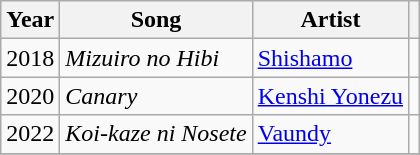<table class="wikitable">
<tr>
<th>Year</th>
<th>Song</th>
<th>Artist</th>
<th></th>
</tr>
<tr>
<td>2018</td>
<td><em>Mizuiro no Hibi</em></td>
<td><a href='#'>Shishamo</a></td>
<td></td>
</tr>
<tr>
<td>2020</td>
<td><em>Canary</em></td>
<td><a href='#'>Kenshi Yonezu</a></td>
<td></td>
</tr>
<tr>
<td>2022</td>
<td><em>Koi-kaze ni Nosete</em></td>
<td><a href='#'>Vaundy</a></td>
<td></td>
</tr>
<tr>
</tr>
</table>
